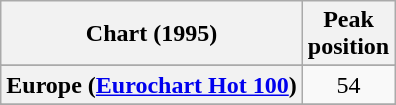<table class="wikitable sortable plainrowheaders">
<tr>
<th scope="col">Chart (1995)</th>
<th scope="col">Peak<br>position</th>
</tr>
<tr>
</tr>
<tr>
</tr>
<tr>
<th scope="row">Europe (<a href='#'>Eurochart Hot 100</a>)</th>
<td align="center">54</td>
</tr>
<tr>
</tr>
<tr>
</tr>
<tr>
</tr>
<tr>
</tr>
<tr>
</tr>
</table>
